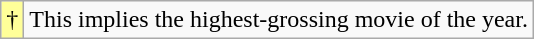<table class="wikitable">
<tr>
<td style="background-color:#FFFF99">†</td>
<td>This implies the highest-grossing movie of the year.</td>
</tr>
</table>
